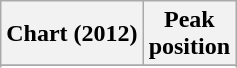<table class="wikitable sortable plainrowheaders" style="text-align:center">
<tr>
<th scope="col">Chart (2012)</th>
<th scope="col">Peak<br> position</th>
</tr>
<tr>
</tr>
<tr>
</tr>
</table>
